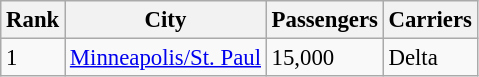<table class="wikitable" style="font-size: 95%;">
<tr>
<th>Rank</th>
<th>City</th>
<th>Passengers</th>
<th>Carriers</th>
</tr>
<tr>
<td>1</td>
<td><a href='#'>Minneapolis/St. Paul</a></td>
<td>15,000</td>
<td>Delta</td>
</tr>
</table>
